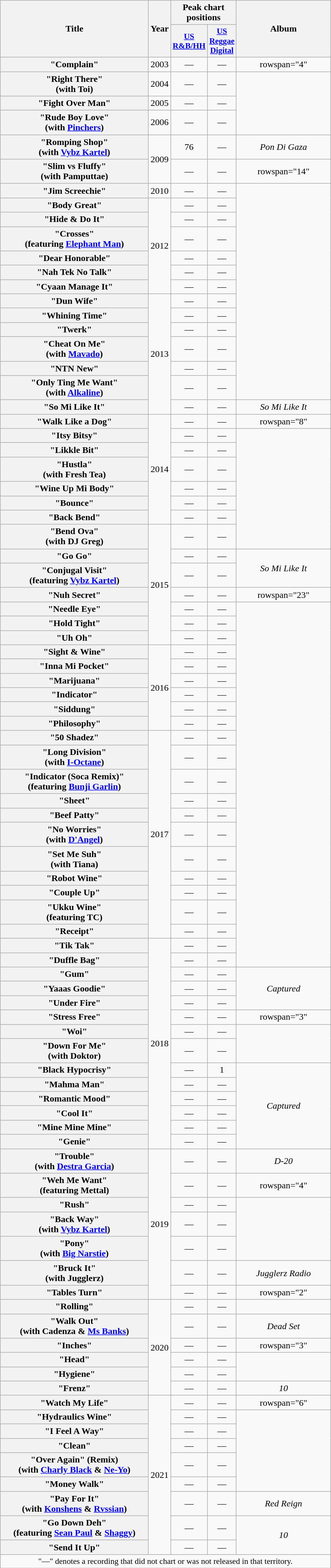<table class="wikitable plainrowheaders" style="text-align:center;" border="1">
<tr>
<th scope="col" rowspan="2" style="width:16em;">Title</th>
<th scope="col" rowspan="2" style="width:1em;">Year</th>
<th scope="col" colspan="2">Peak chart positions</th>
<th scope="col" rowspan="2" style="width:10em;">Album</th>
</tr>
<tr>
<th scope="col" style="width:2.5em;font-size:90%;"><a href='#'>US<br>R&B/HH</a><br></th>
<th scope="col" style="width:2.5em;font-size:90%;"><a href='#'>US Reggae Digital</a><br> </th>
</tr>
<tr>
<th scope="row">"Complain"</th>
<td>2003</td>
<td>—</td>
<td>—</td>
<td>rowspan="4" </td>
</tr>
<tr>
<th scope="row">"Right There" <br><span>(with Toi)</span></th>
<td>2004</td>
<td>—</td>
<td>—</td>
</tr>
<tr>
<th scope="row">"Fight Over Man"</th>
<td>2005</td>
<td>—</td>
<td>—</td>
</tr>
<tr>
<th scope="row">"Rude Boy Love" <br><span>(with <a href='#'>Pinchers</a>)</span></th>
<td>2006</td>
<td>—</td>
<td>—</td>
</tr>
<tr>
<th scope="row">"Romping Shop"<br><span>(with <a href='#'>Vybz Kartel</a>)</span></th>
<td rowspan="2">2009</td>
<td>76</td>
<td>—</td>
<td><em>Pon Di Gaza</em></td>
</tr>
<tr>
<th scope="row">"Slim vs Fluffy"<br><span>(with Pamputtae)</span></th>
<td>—</td>
<td>—</td>
<td>rowspan="14" </td>
</tr>
<tr>
<th scope="row">"Jim Screechie"</th>
<td>2010</td>
<td>—</td>
<td>—</td>
</tr>
<tr>
<th scope="row">"Body Great"</th>
<td rowspan="6">2012</td>
<td>—</td>
<td>—</td>
</tr>
<tr>
<th scope="row">"Hide & Do It"</th>
<td>—</td>
<td>—</td>
</tr>
<tr>
<th scope="row">"Crosses"<br><span>(featuring <a href='#'>Elephant Man</a>)</span></th>
<td>—</td>
<td>—</td>
</tr>
<tr>
<th scope="row">"Dear Honorable"</th>
<td>—</td>
<td>—</td>
</tr>
<tr>
<th scope="row">"Nah Tek No Talk"</th>
<td>—</td>
<td>—</td>
</tr>
<tr>
<th scope="row">"Cyaan Manage It"</th>
<td>—</td>
<td>—</td>
</tr>
<tr>
<th scope="row">"Dun Wife"</th>
<td rowspan="7">2013</td>
<td>—</td>
<td>—</td>
</tr>
<tr>
<th scope="row">"Whining Time"</th>
<td>—</td>
<td>—</td>
</tr>
<tr>
<th scope="row">"Twerk"</th>
<td>—</td>
<td>—</td>
</tr>
<tr>
<th scope="row">"Cheat On Me"<br><span>(with <a href='#'>Mavado</a>)</span></th>
<td>—</td>
<td>—</td>
</tr>
<tr>
<th scope="row">"NTN New"</th>
<td>—</td>
<td>—</td>
</tr>
<tr>
<th scope="row">"Only Ting Me Want"<br><span>(with <a href='#'>Alkaline</a>)</span></th>
<td>—</td>
<td>—</td>
</tr>
<tr>
<th scope="row">"So Mi Like It"</th>
<td>—</td>
<td>—</td>
<td><em>So Mi Like It</em></td>
</tr>
<tr>
<th scope="row">"Walk Like a Dog"</th>
<td rowspan="7">2014</td>
<td>—</td>
<td>—</td>
<td>rowspan="8" </td>
</tr>
<tr>
<th scope="row">"Itsy Bitsy"</th>
<td>—</td>
<td>—</td>
</tr>
<tr>
<th scope="row">"Likkle Bit"</th>
<td>—</td>
<td>—</td>
</tr>
<tr>
<th scope="row">"Hustla"<br><span>(with Fresh Tea)</span></th>
<td>—</td>
<td>—</td>
</tr>
<tr>
<th scope="row">"Wine Up Mi Body"</th>
<td>—</td>
<td>—</td>
</tr>
<tr>
<th scope="row">"Bounce"</th>
<td>—</td>
<td>—</td>
</tr>
<tr>
<th scope="row">"Back Bend"</th>
<td>—</td>
<td>—</td>
</tr>
<tr>
<th scope="row">"Bend Ova"<br><span>(with DJ Greg)</span></th>
<td rowspan="7">2015</td>
<td>—</td>
<td>—</td>
</tr>
<tr>
<th scope="row">"Go Go"</th>
<td>—</td>
<td>—</td>
<td rowspan="2"><em>So Mi Like It</em></td>
</tr>
<tr>
<th scope="row">"Conjugal Visit"<br><span>(featuring <a href='#'>Vybz Kartel</a>)</span></th>
<td>—</td>
<td>—</td>
</tr>
<tr>
<th scope="row">"Nuh Secret"</th>
<td>—</td>
<td>—</td>
<td>rowspan="23" </td>
</tr>
<tr>
<th scope="row">"Needle Eye"</th>
<td>—</td>
<td>—</td>
</tr>
<tr>
<th scope="row">"Hold Tight"</th>
<td>—</td>
<td>—</td>
</tr>
<tr>
<th scope="row">"Uh Oh"</th>
<td>—</td>
<td>—</td>
</tr>
<tr>
<th scope="row">"Sight & Wine"</th>
<td rowspan="6">2016</td>
<td>—</td>
<td>—</td>
</tr>
<tr>
<th scope="row">"Inna Mi Pocket"</th>
<td>—</td>
<td>—</td>
</tr>
<tr>
<th scope="row">"Marijuana"</th>
<td>—</td>
<td>—</td>
</tr>
<tr>
<th scope="row">"Indicator"</th>
<td>—</td>
<td>—</td>
</tr>
<tr>
<th scope="row">"Siddung"</th>
<td>—</td>
<td>—</td>
</tr>
<tr>
<th scope="row">"Philosophy"</th>
<td>—</td>
<td>—</td>
</tr>
<tr>
<th scope="row">"50 Shadez"</th>
<td rowspan="11">2017</td>
<td>—</td>
<td>—</td>
</tr>
<tr>
<th scope="row">"Long Division"<br><span>(with <a href='#'>I-Octane</a>)</span></th>
<td>—</td>
<td>—</td>
</tr>
<tr>
<th scope="row">"Indicator (Soca Remix)"<br><span>(featuring <a href='#'>Bunji Garlin</a>)</span></th>
<td>—</td>
<td>—</td>
</tr>
<tr>
<th scope="row">"Sheet"</th>
<td>—</td>
<td>—</td>
</tr>
<tr>
<th scope="row">"Beef Patty"</th>
<td>—</td>
<td>—</td>
</tr>
<tr>
<th scope="row">"No Worries"<br><span>(with <a href='#'>D'Angel</a>)</span></th>
<td>—</td>
<td>—</td>
</tr>
<tr>
<th scope="row">"Set Me Suh"<br><span>(with Tiana)</span></th>
<td>—</td>
<td>—</td>
</tr>
<tr>
<th scope="row">"Robot Wine"</th>
<td>—</td>
<td>—</td>
</tr>
<tr>
<th scope="row">"Couple Up"</th>
<td>—</td>
<td>—</td>
</tr>
<tr>
<th scope="row">"Ukku Wine"<br><span>(featuring TC)</span></th>
<td>—</td>
<td>—</td>
</tr>
<tr>
<th scope="row">"Receipt"</th>
<td>—</td>
<td>—</td>
</tr>
<tr>
<th scope="row">"Tik Tak"</th>
<td rowspan="14">2018</td>
<td>—</td>
<td>—</td>
</tr>
<tr>
<th scope="row">"Duffle Bag"</th>
<td>—</td>
<td>—</td>
</tr>
<tr>
<th scope="row">"Gum"</th>
<td>—</td>
<td>—</td>
<td rowspan="3"><em>Captured</em></td>
</tr>
<tr>
<th scope="row">"Yaaas Goodie"</th>
<td>—</td>
<td>—</td>
</tr>
<tr>
<th scope="row">"Under Fire"</th>
<td>—</td>
<td>—</td>
</tr>
<tr>
<th scope="row">"Stress Free"</th>
<td>—</td>
<td>—</td>
<td>rowspan="3" </td>
</tr>
<tr>
<th scope="row">"Woi"</th>
<td>—</td>
<td>—</td>
</tr>
<tr>
<th scope="row">"Down For Me"<br><span>(with Doktor)</span></th>
<td>—</td>
<td>—</td>
</tr>
<tr>
<th scope="row">"Black Hypocrisy"</th>
<td>—</td>
<td>1</td>
<td rowspan="6"><em>Captured</em></td>
</tr>
<tr>
<th scope="row">"Mahma Man"</th>
<td>—</td>
<td>—</td>
</tr>
<tr>
<th scope="row">"Romantic Mood"</th>
<td>—</td>
<td>—</td>
</tr>
<tr>
<th scope="row">"Cool It"</th>
<td>—</td>
<td>—</td>
</tr>
<tr>
<th scope="row">"Mine Mine Mine"</th>
<td>—</td>
<td>—</td>
</tr>
<tr>
<th scope="row">"Genie"</th>
<td>—</td>
<td>—</td>
</tr>
<tr>
<th scope="row">"Trouble"<br><span>(with <a href='#'>Destra Garcia</a>)</span></th>
<td rowspan="7">2019</td>
<td>—</td>
<td>—</td>
<td><em>D-20</em></td>
</tr>
<tr>
<th scope="row">"Weh Me Want"<br><span>(featuring Mettal)</span></th>
<td>—</td>
<td>—</td>
<td>rowspan="4" </td>
</tr>
<tr>
<th scope="row">"Rush"</th>
<td>—</td>
<td>—</td>
</tr>
<tr>
<th scope="row">"Back Way"<br><span>(with <a href='#'>Vybz Kartel</a>)</span></th>
<td>—</td>
<td>—</td>
</tr>
<tr>
<th scope="row">"Pony"<br><span>(with <a href='#'>Big Narstie</a>)</span></th>
<td>—</td>
<td>—</td>
</tr>
<tr>
<th scope="row">"Bruck It" <br><span>(with Jugglerz)</span></th>
<td>—</td>
<td>—</td>
<td><em>Jugglerz Radio</em></td>
</tr>
<tr>
<th scope="row">"Tables Turn"</th>
<td>—</td>
<td>—</td>
<td>rowspan="2" </td>
</tr>
<tr>
<th scope="row">"Rolling"</th>
<td rowspan="6">2020</td>
<td>—</td>
<td>—</td>
</tr>
<tr>
<th scope="row">"Walk Out"<br><span>(with Cadenza & <a href='#'>Ms Banks</a>)</span></th>
<td>—</td>
<td>—</td>
<td><em>Dead Set</em></td>
</tr>
<tr>
<th scope="row">"Inches"</th>
<td>—</td>
<td>—</td>
<td>rowspan="3" </td>
</tr>
<tr>
<th scope="row">"Head"</th>
<td>—</td>
<td>—</td>
</tr>
<tr>
<th scope="row">"Hygiene"</th>
<td>—</td>
<td>—</td>
</tr>
<tr>
<th scope="row">"Frenz"</th>
<td>—</td>
<td>—</td>
<td><em>10</em></td>
</tr>
<tr>
<th scope="row">"Watch My Life"</th>
<td rowspan="9">2021</td>
<td>—</td>
<td>—</td>
<td>rowspan="6" </td>
</tr>
<tr>
<th scope="row">"Hydraulics Wine"</th>
<td>—</td>
<td>—</td>
</tr>
<tr>
<th ! scope="row">"I Feel A Way"</th>
<td>—</td>
<td>—</td>
</tr>
<tr>
<th scope="row">"Clean"</th>
<td>—</td>
<td>—</td>
</tr>
<tr>
<th scope="row">"Over Again" (Remix)<br><span>(with <a href='#'>Charly Black</a> & <a href='#'>Ne-Yo</a>)</span></th>
<td>—</td>
<td>—</td>
</tr>
<tr>
<th scope="row">"Money Walk"</th>
<td>—</td>
<td>—</td>
</tr>
<tr>
<th scope="row">"Pay For It" <br><span>(with <a href='#'>Konshens</a> & <a href='#'>Rvssian</a>)</span></th>
<td>—</td>
<td>—</td>
<td><em>Red Reign</em></td>
</tr>
<tr>
<th scope="row">"Go Down Deh" <br><span>(featuring <a href='#'>Sean Paul</a> & <a href='#'>Shaggy</a>)</span></th>
<td>—</td>
<td>—</td>
<td rowspan="2"><em>10</em></td>
</tr>
<tr>
<th scope="row">"Send It Up"</th>
<td>—</td>
<td>—</td>
</tr>
<tr>
<td colspan="14" style="font-size:90%">"—" denotes a recording that did not chart or was not released in that territory.</td>
</tr>
</table>
